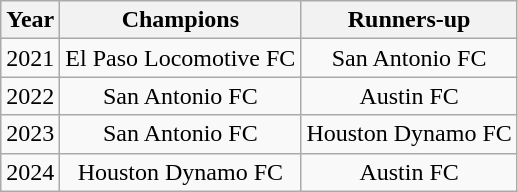<table class="wikitable" style="text-align:center">
<tr>
<th>Year</th>
<th>Champions</th>
<th>Runners-up</th>
</tr>
<tr>
<td>2021</td>
<td>El Paso Locomotive FC</td>
<td>San Antonio FC</td>
</tr>
<tr>
<td>2022</td>
<td>San Antonio FC</td>
<td>Austin FC</td>
</tr>
<tr>
<td>2023</td>
<td>San Antonio FC</td>
<td>Houston Dynamo FC</td>
</tr>
<tr>
<td>2024</td>
<td>Houston Dynamo FC</td>
<td>Austin FC</td>
</tr>
</table>
